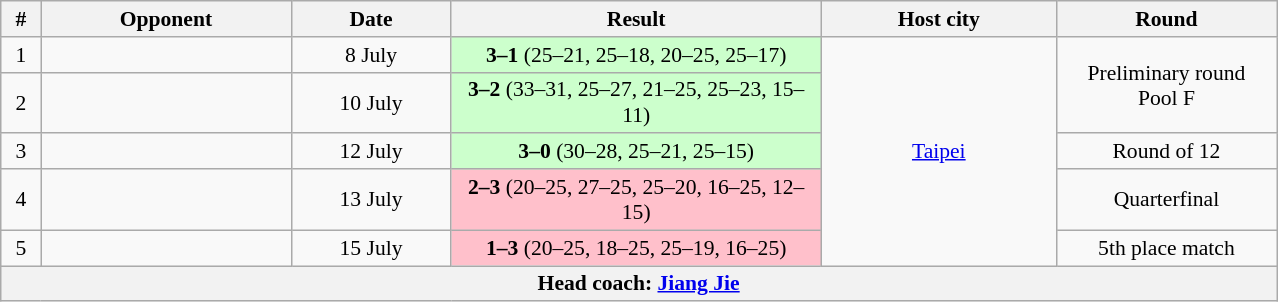<table class="wikitable" style="text-align: center;font-size:90%;">
<tr>
<th width=20>#</th>
<th width=160>Opponent</th>
<th width=100>Date</th>
<th width=240>Result</th>
<th width=150>Host city</th>
<th width=140>Round</th>
</tr>
<tr>
<td>1</td>
<td align=left></td>
<td>8 July</td>
<td bgcolor=ccffcc><strong>3–1</strong> (25–21, 25–18, 20–25, 25–17)</td>
<td rowspan=5> <a href='#'>Taipei</a></td>
<td rowspan=2>Preliminary round<br>Pool F</td>
</tr>
<tr>
<td>2</td>
<td align=left></td>
<td>10 July</td>
<td bgcolor=ccffcc><strong>3–2</strong> (33–31, 25–27, 21–25, 25–23, 15–11)</td>
</tr>
<tr>
<td>3</td>
<td align=left></td>
<td>12 July</td>
<td bgcolor=ccffcc><strong>3–0</strong> (30–28, 25–21, 25–15)</td>
<td>Round of 12</td>
</tr>
<tr>
<td>4</td>
<td align=left></td>
<td>13 July</td>
<td bgcolor=pink><strong>2–3</strong> (20–25, 27–25, 25–20, 16–25, 12–15)</td>
<td>Quarterfinal</td>
</tr>
<tr>
<td>5</td>
<td align=left></td>
<td>15 July</td>
<td bgcolor=pink><strong>1–3</strong> (20–25, 18–25, 25–19, 16–25)</td>
<td>5th place match</td>
</tr>
<tr>
<th colspan=6>Head coach:  <a href='#'>Jiang Jie</a></th>
</tr>
</table>
